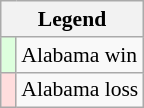<table class="wikitable" style="font-size:90%">
<tr>
<th colspan="2">Legend</th>
</tr>
<tr>
<td bgcolor="#ddffdd"> </td>
<td>Alabama win</td>
</tr>
<tr>
<td bgcolor="#ffdddd"> </td>
<td>Alabama loss</td>
</tr>
</table>
